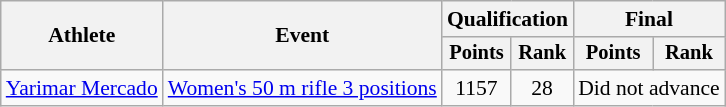<table class="wikitable" style="font-size:90%">
<tr>
<th rowspan="2">Athlete</th>
<th rowspan="2">Event</th>
<th colspan=2>Qualification</th>
<th colspan=2>Final</th>
</tr>
<tr style="font-size:95%">
<th>Points</th>
<th>Rank</th>
<th>Points</th>
<th>Rank</th>
</tr>
<tr align="center">
<td><a href='#'>Yarimar Mercado</a></td>
<td align="left"><a href='#'>Women's 50 m rifle 3 positions</a></td>
<td>1157</td>
<td>28</td>
<td colspan="2">Did not advance</td>
</tr>
</table>
